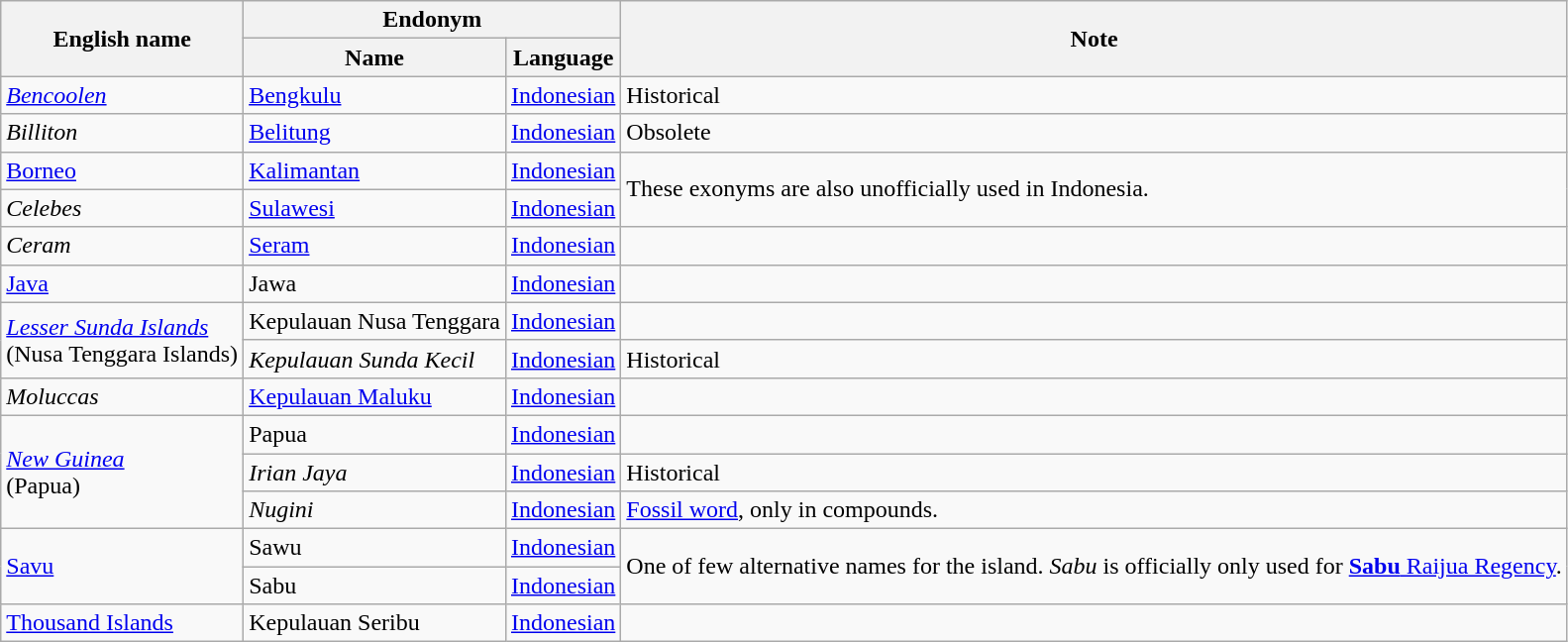<table class="wikitable sortable mw-collapsible">
<tr>
<th rowspan="2">English name</th>
<th colspan="2">Endonym</th>
<th rowspan="2">Note</th>
</tr>
<tr>
<th>Name</th>
<th>Language</th>
</tr>
<tr>
<td><em><a href='#'>Bencoolen</a></em></td>
<td><a href='#'>Bengkulu</a></td>
<td><a href='#'>Indonesian</a></td>
<td>Historical</td>
</tr>
<tr>
<td><em>Billiton</em></td>
<td><a href='#'>Belitung</a></td>
<td><a href='#'>Indonesian</a></td>
<td>Obsolete</td>
</tr>
<tr>
<td><a href='#'>Borneo</a></td>
<td><a href='#'>Kalimantan</a></td>
<td><a href='#'>Indonesian</a></td>
<td rowspan=2>These exonyms are also unofficially used in Indonesia.</td>
</tr>
<tr>
<td><em>Celebes</em></td>
<td><a href='#'>Sulawesi</a></td>
<td><a href='#'>Indonesian</a></td>
</tr>
<tr>
<td><em>Ceram</em></td>
<td><a href='#'>Seram</a></td>
<td><a href='#'>Indonesian</a></td>
<td></td>
</tr>
<tr>
<td><a href='#'>Java</a></td>
<td>Jawa</td>
<td><a href='#'>Indonesian</a></td>
<td></td>
</tr>
<tr>
<td rowspan=2><em><a href='#'>Lesser Sunda Islands</a></em><br>(Nusa Tenggara Islands)</td>
<td>Kepulauan Nusa Tenggara</td>
<td><a href='#'>Indonesian</a></td>
<td></td>
</tr>
<tr>
<td><em>Kepulauan Sunda Kecil</em></td>
<td><a href='#'>Indonesian</a></td>
<td>Historical</td>
</tr>
<tr>
<td><em>Moluccas</em></td>
<td><a href='#'>Kepulauan Maluku</a></td>
<td><a href='#'>Indonesian</a></td>
<td></td>
</tr>
<tr>
<td rowspan="3"><em><a href='#'>New Guinea</a></em><br>(Papua)</td>
<td>Papua</td>
<td><a href='#'>Indonesian</a></td>
<td></td>
</tr>
<tr>
<td><em>Irian Jaya</em></td>
<td><a href='#'>Indonesian</a></td>
<td>Historical</td>
</tr>
<tr>
<td><em>Nugini</em></td>
<td><a href='#'>Indonesian</a></td>
<td><a href='#'>Fossil word</a>, only in compounds.</td>
</tr>
<tr>
<td rowspan="2"><a href='#'>Savu</a></td>
<td>Sawu</td>
<td><a href='#'>Indonesian</a></td>
<td rowspan="2">One of few alternative names for the island. <em>Sabu</em> is officially only used for <a href='#'><strong>Sabu</strong> Raijua Regency</a>.</td>
</tr>
<tr>
<td>Sabu</td>
<td><a href='#'>Indonesian</a></td>
</tr>
<tr>
<td><a href='#'>Thousand Islands</a></td>
<td>Kepulauan Seribu</td>
<td><a href='#'>Indonesian</a></td>
<td></td>
</tr>
</table>
